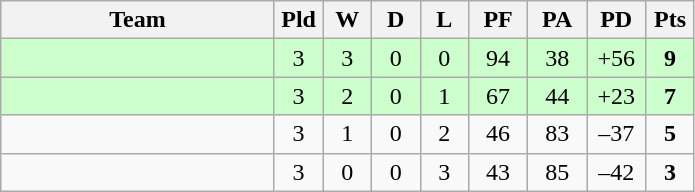<table class="wikitable" style="text-align:center;">
<tr>
<th width=175>Team</th>
<th width=25 abbr="Played">Pld</th>
<th width=25 abbr="Won">W</th>
<th width=25 abbr="Drawn">D</th>
<th width=25 abbr="Lost">L</th>
<th width=32 abbr="Points for">PF</th>
<th width=32 abbr="Points against">PA</th>
<th width=32 abbr="Points difference">PD</th>
<th width=25 abbr="Points">Pts</th>
</tr>
<tr bgcolor=ccffcc>
<td align=left></td>
<td>3</td>
<td>3</td>
<td>0</td>
<td>0</td>
<td>94</td>
<td>38</td>
<td>+56</td>
<td><strong>9</strong></td>
</tr>
<tr bgcolor=ccffcc>
<td align=left></td>
<td>3</td>
<td>2</td>
<td>0</td>
<td>1</td>
<td>67</td>
<td>44</td>
<td>+23</td>
<td><strong>7</strong></td>
</tr>
<tr>
<td align=left></td>
<td>3</td>
<td>1</td>
<td>0</td>
<td>2</td>
<td>46</td>
<td>83</td>
<td>–37</td>
<td><strong>5</strong></td>
</tr>
<tr>
<td align=left></td>
<td>3</td>
<td>0</td>
<td>0</td>
<td>3</td>
<td>43</td>
<td>85</td>
<td>–42</td>
<td><strong>3</strong></td>
</tr>
</table>
